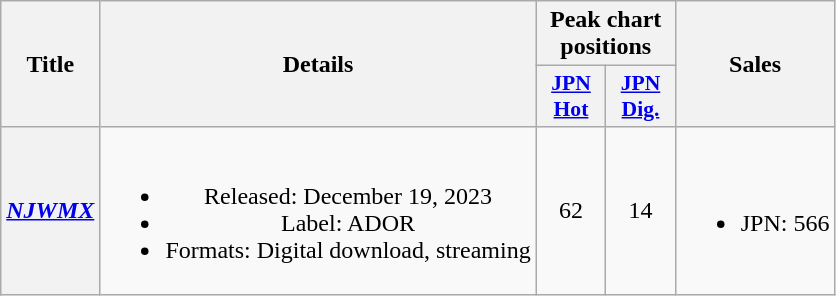<table class="wikitable plainrowheaders" style="text-align:center">
<tr>
<th scope="col" rowspan="2">Title</th>
<th scope="col" rowspan="2">Details</th>
<th scope="col" colspan="2">Peak chart positions</th>
<th scope="col" rowspan="2">Sales</th>
</tr>
<tr>
<th scope="col" style="font-size:90%; width:2.75em"><a href='#'>JPN<br>Hot</a><br></th>
<th scope="col" style="font-size:90%; width:2.75em"><a href='#'>JPN<br>Dig.</a><br></th>
</tr>
<tr>
<th scope="row"><em><a href='#'>NJWMX</a></em></th>
<td><br><ul><li>Released: December 19, 2023</li><li>Label: ADOR</li><li>Formats: Digital download, streaming</li></ul></td>
<td>62</td>
<td>14</td>
<td><br><ul><li>JPN: 566</li></ul></td>
</tr>
</table>
